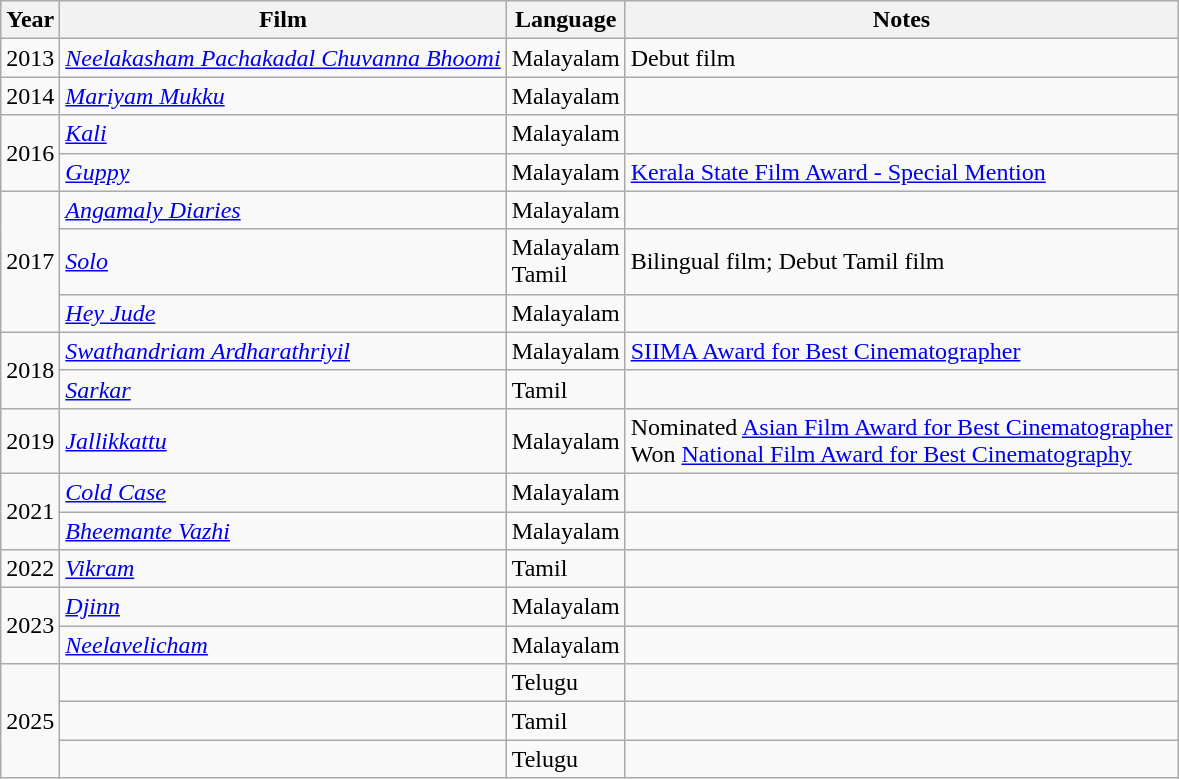<table class="wikitable sortable">
<tr>
<th>Year</th>
<th>Film</th>
<th>Language</th>
<th>Notes</th>
</tr>
<tr>
<td>2013</td>
<td><em><a href='#'>Neelakasham Pachakadal Chuvanna Bhoomi</a></em></td>
<td>Malayalam</td>
<td>Debut film</td>
</tr>
<tr>
<td>2014</td>
<td><em><a href='#'>Mariyam Mukku</a></em></td>
<td>Malayalam</td>
<td></td>
</tr>
<tr>
<td rowspan="2">2016</td>
<td><em><a href='#'>Kali</a></em></td>
<td>Malayalam</td>
<td></td>
</tr>
<tr>
<td><em><a href='#'>Guppy</a></em></td>
<td>Malayalam</td>
<td><a href='#'>Kerala State Film Award - Special Mention</a></td>
</tr>
<tr>
<td rowspan="3">2017</td>
<td><em><a href='#'>Angamaly Diaries</a></em></td>
<td>Malayalam</td>
<td></td>
</tr>
<tr>
<td><em><a href='#'>Solo</a></em></td>
<td>Malayalam<br>Tamil</td>
<td>Bilingual film; Debut Tamil film</td>
</tr>
<tr>
<td><em><a href='#'>Hey Jude</a></em></td>
<td>Malayalam</td>
<td></td>
</tr>
<tr>
<td rowspan="2">2018</td>
<td><em><a href='#'>Swathandriam Ardharathriyil</a></em></td>
<td>Malayalam</td>
<td><a href='#'>SIIMA Award for Best Cinematographer</a></td>
</tr>
<tr>
<td><em><a href='#'>Sarkar</a></em></td>
<td>Tamil</td>
<td></td>
</tr>
<tr>
<td>2019</td>
<td><em><a href='#'>Jallikkattu</a></em></td>
<td>Malayalam</td>
<td>Nominated  <a href='#'>Asian Film Award for Best Cinematographer</a><br>Won  <a href='#'>National Film Award for Best Cinematography</a></td>
</tr>
<tr>
<td rowspan="2">2021</td>
<td><em><a href='#'>Cold Case</a></em></td>
<td>Malayalam</td>
<td></td>
</tr>
<tr>
<td><em><a href='#'>Bheemante Vazhi</a></em></td>
<td>Malayalam</td>
<td></td>
</tr>
<tr>
<td>2022</td>
<td><em><a href='#'>Vikram</a></em></td>
<td>Tamil</td>
<td></td>
</tr>
<tr>
<td rowspan="2">2023</td>
<td><em><a href='#'>Djinn</a></em></td>
<td>Malayalam</td>
<td></td>
</tr>
<tr>
<td><em><a href='#'>Neelavelicham</a></em></td>
<td>Malayalam</td>
<td></td>
</tr>
<tr>
<td rowspan="3">2025</td>
<td></td>
<td>Telugu</td>
<td></td>
</tr>
<tr>
<td></td>
<td>Tamil</td>
<td></td>
</tr>
<tr>
<td></td>
<td>Telugu</td>
<td></td>
</tr>
</table>
